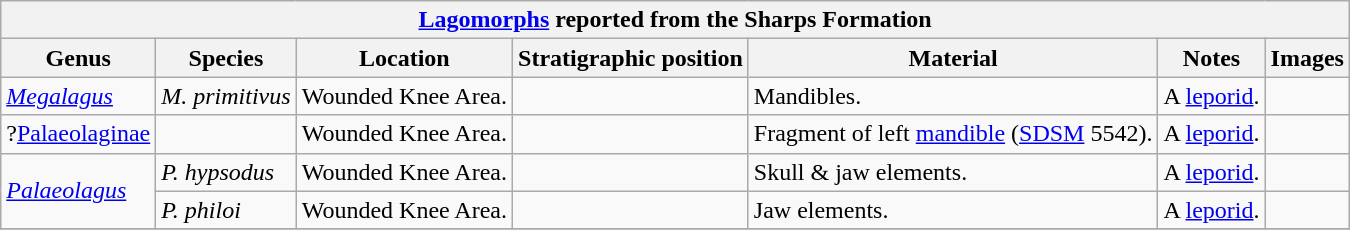<table class="wikitable" align="center">
<tr>
<th colspan="7" align="center"><strong><a href='#'>Lagomorphs</a> reported from the Sharps Formation</strong></th>
</tr>
<tr>
<th>Genus</th>
<th>Species</th>
<th>Location</th>
<th><strong>Stratigraphic position</strong></th>
<th><strong>Material</strong></th>
<th>Notes</th>
<th>Images</th>
</tr>
<tr>
<td><em><a href='#'>Megalagus</a></em></td>
<td><em>M. primitivus</em></td>
<td>Wounded Knee Area.</td>
<td></td>
<td>Mandibles.</td>
<td>A <a href='#'>leporid</a>.</td>
<td></td>
</tr>
<tr>
<td>?<a href='#'>Palaeolaginae</a></td>
<td></td>
<td>Wounded Knee Area.</td>
<td></td>
<td>Fragment of left <a href='#'>mandible</a> (<a href='#'>SDSM</a> 5542).</td>
<td>A <a href='#'>leporid</a>.</td>
<td></td>
</tr>
<tr>
<td rowspan=2><em><a href='#'>Palaeolagus</a></em></td>
<td><em>P. hypsodus</em></td>
<td>Wounded Knee Area.</td>
<td></td>
<td>Skull & jaw elements.</td>
<td>A <a href='#'>leporid</a>.</td>
<td></td>
</tr>
<tr>
<td><em>P. philoi</em></td>
<td>Wounded Knee Area.</td>
<td></td>
<td>Jaw elements.</td>
<td>A <a href='#'>leporid</a>.</td>
<td></td>
</tr>
<tr>
</tr>
</table>
